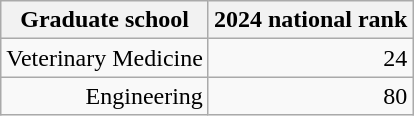<table class="wikitable" style="text-align:right;">
<tr>
<th>Graduate school</th>
<th>2024 national rank</th>
</tr>
<tr>
<td>Veterinary Medicine</td>
<td>24</td>
</tr>
<tr>
<td>Engineering</td>
<td>80</td>
</tr>
</table>
